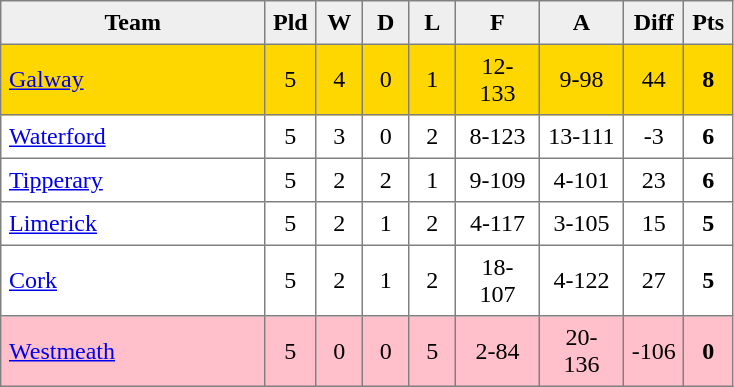<table style=border-collapse:collapse border=1 cellspacing=0 cellpadding=5>
<tr align=center bgcolor=#efefef>
<th width=165>Team</th>
<th width=20>Pld</th>
<th width=20>W</th>
<th width=20>D</th>
<th width=20>L</th>
<th width=45>F</th>
<th width=45>A</th>
<th width=20>Diff</th>
<th width=20>Pts</th>
</tr>
<tr align=center style="background:gold;">
<td style="text-align:left;"> <a href='#'>Galway</a></td>
<td>5</td>
<td>4</td>
<td>0</td>
<td>1</td>
<td>12-133</td>
<td>9-98</td>
<td>44</td>
<td><strong>8</strong></td>
</tr>
<tr align=center>
<td style="text-align:left;"> <a href='#'>Waterford</a></td>
<td>5</td>
<td>3</td>
<td>0</td>
<td>2</td>
<td>8-123</td>
<td>13-111</td>
<td>-3</td>
<td><strong>6</strong></td>
</tr>
<tr align=center>
<td style="text-align:left;"> <a href='#'>Tipperary</a></td>
<td>5</td>
<td>2</td>
<td>2</td>
<td>1</td>
<td>9-109</td>
<td>4-101</td>
<td>23</td>
<td><strong>6</strong></td>
</tr>
<tr align=center>
<td style="text-align:left;"> <a href='#'>Limerick</a></td>
<td>5</td>
<td>2</td>
<td>1</td>
<td>2</td>
<td>4-117</td>
<td>3-105</td>
<td>15</td>
<td><strong>5</strong></td>
</tr>
<tr align=center>
<td style="text-align:left;"> <a href='#'>Cork</a></td>
<td>5</td>
<td>2</td>
<td>1</td>
<td>2</td>
<td>18-107</td>
<td>4-122</td>
<td>27</td>
<td><strong>5</strong></td>
</tr>
<tr align=center style="background:#FFC0CB;">
<td style="text-align:left;"> <a href='#'>Westmeath</a></td>
<td>5</td>
<td>0</td>
<td>0</td>
<td>5</td>
<td>2-84</td>
<td>20-136</td>
<td>-106</td>
<td><strong>0</strong></td>
</tr>
</table>
